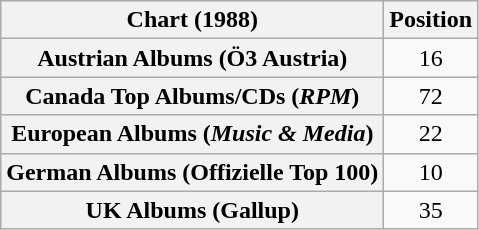<table class="wikitable sortable plainrowheaders" style="text-align:center">
<tr>
<th scope="col">Chart (1988)</th>
<th scope="col">Position</th>
</tr>
<tr>
<th scope="row">Austrian Albums (Ö3 Austria)</th>
<td>16</td>
</tr>
<tr>
<th scope="row">Canada Top Albums/CDs (<em>RPM</em>)</th>
<td>72</td>
</tr>
<tr>
<th scope="row">European Albums (<em>Music & Media</em>)</th>
<td>22</td>
</tr>
<tr>
<th scope="row">German Albums (Offizielle Top 100)</th>
<td>10</td>
</tr>
<tr>
<th scope="row">UK Albums (Gallup)</th>
<td>35</td>
</tr>
</table>
